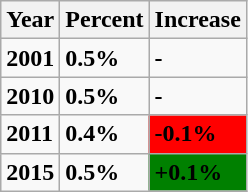<table class="wikitable">
<tr>
<th><strong>Year</strong></th>
<th><strong>Percent</strong></th>
<th><strong>Increase</strong></th>
</tr>
<tr>
<td><strong>2001</strong></td>
<td><strong>0.5%</strong></td>
<td style="background:"><strong>-</strong></td>
</tr>
<tr>
<td><strong>2010</strong></td>
<td><strong>0.5%</strong></td>
<td style="background:"><strong>-</strong></td>
</tr>
<tr>
<td><strong>2011</strong></td>
<td><strong>0.4%</strong></td>
<td style="background: red"><strong>-0.1%</strong></td>
</tr>
<tr>
<td><strong>2015</strong></td>
<td><strong>0.5%</strong></td>
<td style="background: green"><strong>+0.1%</strong></td>
</tr>
</table>
